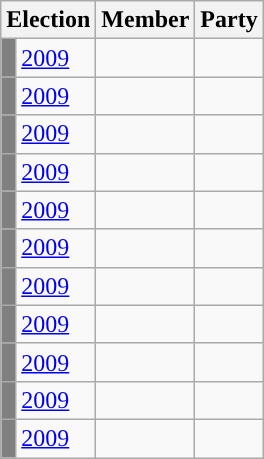<table class="wikitable">
<tr>
<th colspan="2">Election</th>
<th>Member</th>
<th>Party</th>
</tr>
<tr>
<td style="background-color: grey"></td>
<td><a href='#'>2009</a></td>
<td></td>
<td></td>
</tr>
<tr>
<td style="background-color: grey"></td>
<td><a href='#'>2009</a></td>
<td></td>
<td></td>
</tr>
<tr>
<td style="background-color: grey"></td>
<td><a href='#'>2009</a></td>
<td></td>
<td></td>
</tr>
<tr>
<td style="background-color: grey"></td>
<td><a href='#'>2009</a></td>
<td></td>
<td></td>
</tr>
<tr>
<td style="background-color: grey"></td>
<td><a href='#'>2009</a></td>
<td></td>
<td></td>
</tr>
<tr>
<td style="background-color: grey"></td>
<td><a href='#'>2009</a></td>
<td></td>
<td></td>
</tr>
<tr>
<td style="background-color: grey"></td>
<td><a href='#'>2009</a></td>
<td></td>
<td></td>
</tr>
<tr>
<td style="background-color: grey"></td>
<td><a href='#'>2009</a></td>
<td></td>
<td></td>
</tr>
<tr>
<td style="background-color: grey"></td>
<td><a href='#'>2009</a></td>
<td></td>
<td></td>
</tr>
<tr>
<td style="background-color: grey"></td>
<td><a href='#'>2009</a></td>
<td></td>
<td></td>
</tr>
<tr>
<td style="background-color: grey"></td>
<td><a href='#'>2009</a></td>
<td></td>
<td></td>
</tr>
</table>
